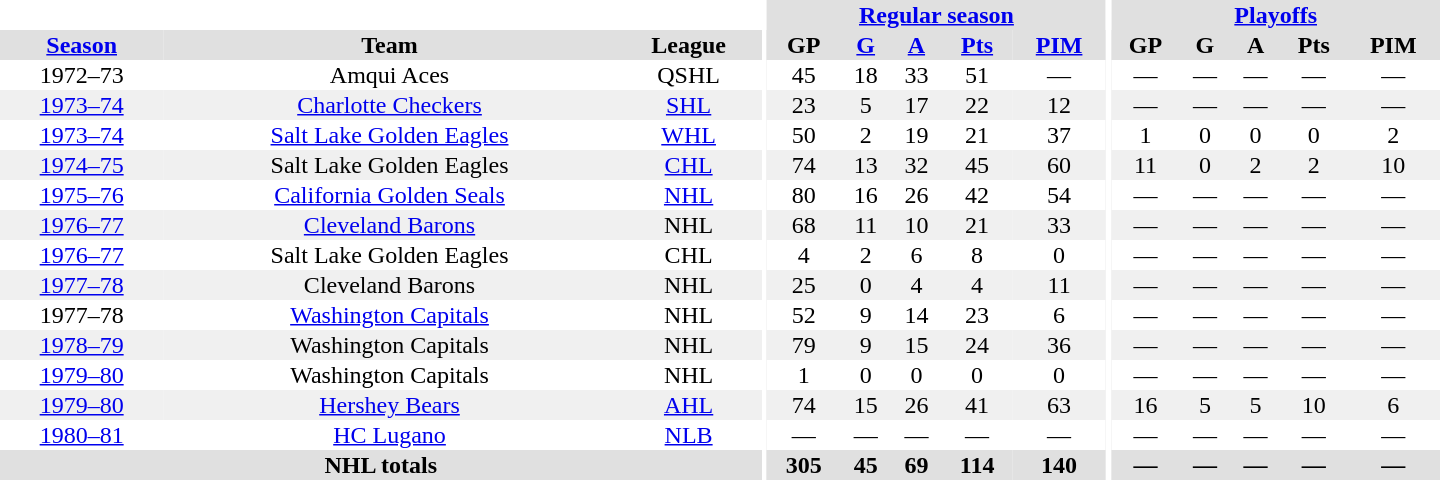<table border="0" cellpadding="1" cellspacing="0" style="text-align:center; width:60em">
<tr bgcolor="#e0e0e0">
<th colspan="3" bgcolor="#ffffff"></th>
<th rowspan="100" bgcolor="#ffffff"></th>
<th colspan="5"><a href='#'>Regular season</a></th>
<th rowspan="100" bgcolor="#ffffff"></th>
<th colspan="5"><a href='#'>Playoffs</a></th>
</tr>
<tr bgcolor="#e0e0e0">
<th><a href='#'>Season</a></th>
<th>Team</th>
<th>League</th>
<th>GP</th>
<th><a href='#'>G</a></th>
<th><a href='#'>A</a></th>
<th><a href='#'>Pts</a></th>
<th><a href='#'>PIM</a></th>
<th>GP</th>
<th>G</th>
<th>A</th>
<th>Pts</th>
<th>PIM</th>
</tr>
<tr>
<td>1972–73</td>
<td>Amqui Aces</td>
<td>QSHL</td>
<td>45</td>
<td>18</td>
<td>33</td>
<td>51</td>
<td>—</td>
<td>—</td>
<td>—</td>
<td>—</td>
<td>—</td>
<td>—</td>
</tr>
<tr bgcolor="#f0f0f0">
<td><a href='#'>1973–74</a></td>
<td><a href='#'>Charlotte Checkers</a></td>
<td><a href='#'>SHL</a></td>
<td>23</td>
<td>5</td>
<td>17</td>
<td>22</td>
<td>12</td>
<td>—</td>
<td>—</td>
<td>—</td>
<td>—</td>
<td>—</td>
</tr>
<tr>
<td><a href='#'>1973–74</a></td>
<td><a href='#'>Salt Lake Golden Eagles</a></td>
<td><a href='#'>WHL</a></td>
<td>50</td>
<td>2</td>
<td>19</td>
<td>21</td>
<td>37</td>
<td>1</td>
<td>0</td>
<td>0</td>
<td>0</td>
<td>2</td>
</tr>
<tr bgcolor="#f0f0f0">
<td><a href='#'>1974–75</a></td>
<td>Salt Lake Golden Eagles</td>
<td><a href='#'>CHL</a></td>
<td>74</td>
<td>13</td>
<td>32</td>
<td>45</td>
<td>60</td>
<td>11</td>
<td>0</td>
<td>2</td>
<td>2</td>
<td>10</td>
</tr>
<tr>
<td><a href='#'>1975–76</a></td>
<td><a href='#'>California Golden Seals</a></td>
<td><a href='#'>NHL</a></td>
<td>80</td>
<td>16</td>
<td>26</td>
<td>42</td>
<td>54</td>
<td>—</td>
<td>—</td>
<td>—</td>
<td>—</td>
<td>—</td>
</tr>
<tr bgcolor="#f0f0f0">
<td><a href='#'>1976–77</a></td>
<td><a href='#'>Cleveland Barons</a></td>
<td>NHL</td>
<td>68</td>
<td>11</td>
<td>10</td>
<td>21</td>
<td>33</td>
<td>—</td>
<td>—</td>
<td>—</td>
<td>—</td>
<td>—</td>
</tr>
<tr>
<td><a href='#'>1976–77</a></td>
<td>Salt Lake Golden Eagles</td>
<td>CHL</td>
<td>4</td>
<td>2</td>
<td>6</td>
<td>8</td>
<td>0</td>
<td>—</td>
<td>—</td>
<td>—</td>
<td>—</td>
<td>—</td>
</tr>
<tr bgcolor="#f0f0f0">
<td><a href='#'>1977–78</a></td>
<td>Cleveland Barons</td>
<td>NHL</td>
<td>25</td>
<td>0</td>
<td>4</td>
<td>4</td>
<td>11</td>
<td>—</td>
<td>—</td>
<td>—</td>
<td>—</td>
<td>—</td>
</tr>
<tr>
<td>1977–78</td>
<td><a href='#'>Washington Capitals</a></td>
<td>NHL</td>
<td>52</td>
<td>9</td>
<td>14</td>
<td>23</td>
<td>6</td>
<td>—</td>
<td>—</td>
<td>—</td>
<td>—</td>
<td>—</td>
</tr>
<tr bgcolor="#f0f0f0">
<td><a href='#'>1978–79</a></td>
<td>Washington Capitals</td>
<td>NHL</td>
<td>79</td>
<td>9</td>
<td>15</td>
<td>24</td>
<td>36</td>
<td>—</td>
<td>—</td>
<td>—</td>
<td>—</td>
<td>—</td>
</tr>
<tr>
<td><a href='#'>1979–80</a></td>
<td>Washington Capitals</td>
<td>NHL</td>
<td>1</td>
<td>0</td>
<td>0</td>
<td>0</td>
<td>0</td>
<td>—</td>
<td>—</td>
<td>—</td>
<td>—</td>
<td>—</td>
</tr>
<tr bgcolor="#f0f0f0">
<td><a href='#'>1979–80</a></td>
<td><a href='#'>Hershey Bears</a></td>
<td><a href='#'>AHL</a></td>
<td>74</td>
<td>15</td>
<td>26</td>
<td>41</td>
<td>63</td>
<td>16</td>
<td>5</td>
<td>5</td>
<td>10</td>
<td>6</td>
</tr>
<tr>
<td><a href='#'>1980–81</a></td>
<td><a href='#'>HC Lugano</a></td>
<td><a href='#'>NLB</a></td>
<td>—</td>
<td>—</td>
<td>—</td>
<td>—</td>
<td>—</td>
<td>—</td>
<td>—</td>
<td>—</td>
<td>—</td>
<td>—</td>
</tr>
<tr bgcolor="#e0e0e0">
<th colspan="3">NHL totals</th>
<th>305</th>
<th>45</th>
<th>69</th>
<th>114</th>
<th>140</th>
<th>—</th>
<th>—</th>
<th>—</th>
<th>—</th>
<th>—</th>
</tr>
</table>
